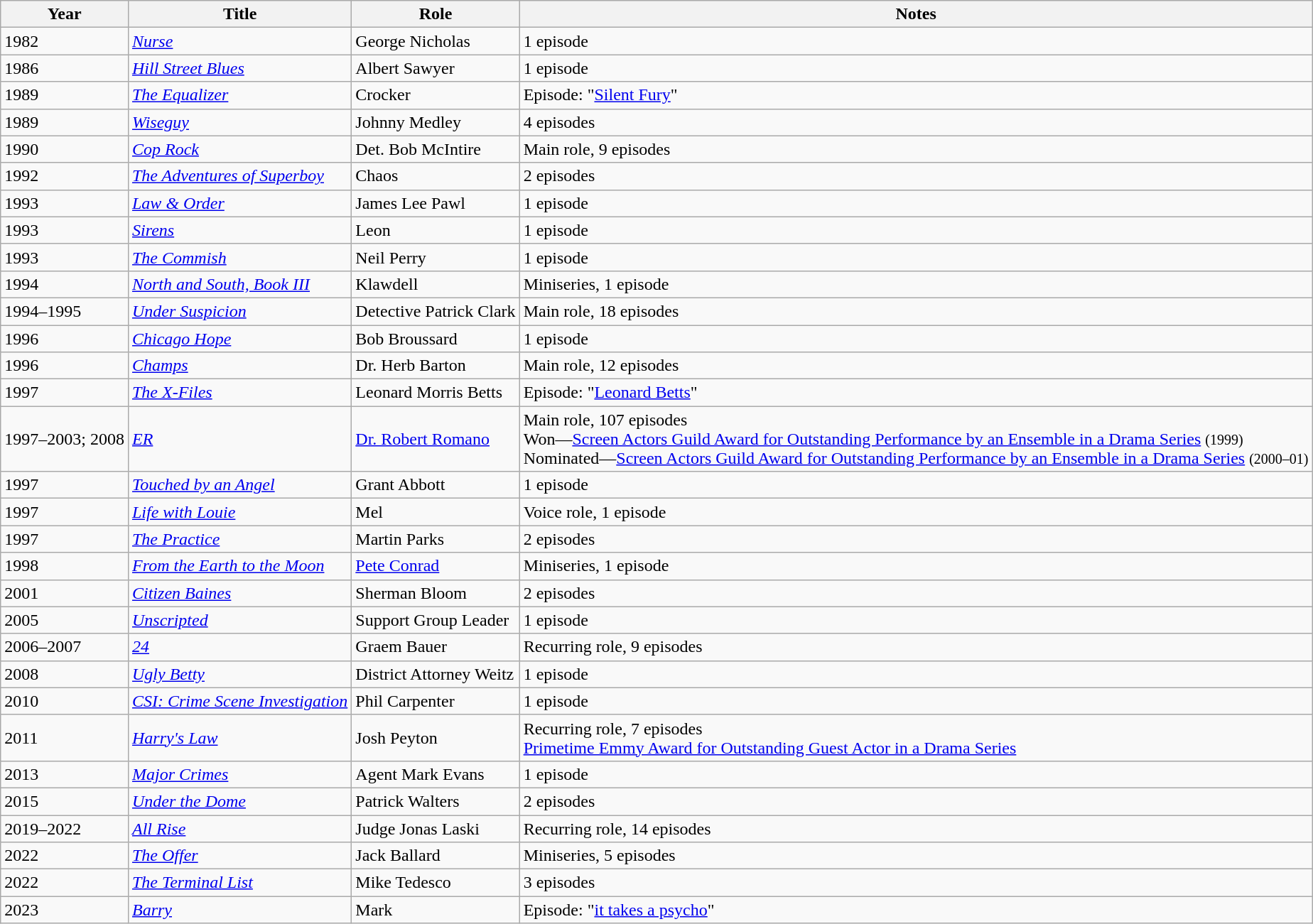<table class="wikitable sortable">
<tr>
<th>Year</th>
<th>Title</th>
<th>Role</th>
<th>Notes</th>
</tr>
<tr>
<td>1982</td>
<td><em><a href='#'>Nurse</a></em></td>
<td>George Nicholas</td>
<td>1 episode</td>
</tr>
<tr>
<td>1986</td>
<td><em><a href='#'>Hill Street Blues</a></em></td>
<td>Albert Sawyer</td>
<td>1 episode</td>
</tr>
<tr>
<td>1989</td>
<td><em><a href='#'>The Equalizer</a></em></td>
<td>Crocker</td>
<td>Episode: "<a href='#'>Silent Fury</a>"</td>
</tr>
<tr>
<td>1989</td>
<td><em><a href='#'>Wiseguy</a></em></td>
<td>Johnny Medley</td>
<td>4 episodes</td>
</tr>
<tr>
<td>1990</td>
<td><em><a href='#'>Cop Rock</a></em></td>
<td>Det. Bob McIntire</td>
<td>Main role, 9 episodes</td>
</tr>
<tr>
<td>1992</td>
<td><em><a href='#'>The Adventures of Superboy</a></em></td>
<td>Chaos</td>
<td>2 episodes</td>
</tr>
<tr>
<td>1993</td>
<td><em><a href='#'>Law & Order</a></em></td>
<td>James Lee Pawl</td>
<td>1 episode</td>
</tr>
<tr>
<td>1993</td>
<td><em><a href='#'>Sirens</a></em></td>
<td>Leon</td>
<td>1 episode</td>
</tr>
<tr>
<td>1993</td>
<td><em><a href='#'>The Commish</a></em></td>
<td>Neil Perry</td>
<td>1 episode</td>
</tr>
<tr>
<td>1994</td>
<td><em><a href='#'>North and South, Book III</a></em></td>
<td>Klawdell</td>
<td>Miniseries, 1 episode</td>
</tr>
<tr>
<td>1994–1995</td>
<td><em><a href='#'>Under Suspicion</a></em></td>
<td>Detective Patrick Clark</td>
<td>Main role, 18 episodes</td>
</tr>
<tr>
<td>1996</td>
<td><em><a href='#'>Chicago Hope</a></em></td>
<td>Bob Broussard</td>
<td>1 episode</td>
</tr>
<tr>
<td>1996</td>
<td><em><a href='#'>Champs</a></em></td>
<td>Dr. Herb Barton</td>
<td>Main role, 12 episodes</td>
</tr>
<tr>
<td>1997</td>
<td><em><a href='#'>The X-Files</a></em></td>
<td>Leonard Morris Betts</td>
<td>Episode: "<a href='#'>Leonard Betts</a>"</td>
</tr>
<tr>
<td>1997–2003; 2008</td>
<td><em><a href='#'>ER</a></em></td>
<td><a href='#'>Dr. Robert Romano</a></td>
<td>Main role, 107 episodes<br>Won—<a href='#'>Screen Actors Guild Award for Outstanding Performance by an Ensemble in a Drama Series</a> <small>(1999)</small><br>Nominated—<a href='#'>Screen Actors Guild Award for Outstanding Performance by an Ensemble in a Drama Series</a> <small>(2000–01)</small></td>
</tr>
<tr>
<td>1997</td>
<td><em><a href='#'>Touched by an Angel</a></em></td>
<td>Grant Abbott</td>
<td>1 episode</td>
</tr>
<tr>
<td>1997</td>
<td><em><a href='#'>Life with Louie</a></em></td>
<td>Mel</td>
<td>Voice role, 1 episode</td>
</tr>
<tr>
<td>1997</td>
<td><em><a href='#'>The Practice</a></em></td>
<td>Martin Parks</td>
<td>2 episodes</td>
</tr>
<tr>
<td>1998</td>
<td><em><a href='#'>From the Earth to the Moon</a></em></td>
<td><a href='#'>Pete Conrad</a></td>
<td>Miniseries, 1 episode</td>
</tr>
<tr>
<td>2001</td>
<td><em><a href='#'>Citizen Baines</a></em></td>
<td>Sherman Bloom</td>
<td>2 episodes</td>
</tr>
<tr>
<td>2005</td>
<td><em><a href='#'>Unscripted</a></em></td>
<td>Support Group Leader</td>
<td>1 episode</td>
</tr>
<tr>
<td>2006–2007</td>
<td><em><a href='#'>24</a></em></td>
<td>Graem Bauer</td>
<td>Recurring role, 9 episodes</td>
</tr>
<tr>
<td>2008</td>
<td><em><a href='#'>Ugly Betty</a></em></td>
<td>District Attorney Weitz</td>
<td>1 episode</td>
</tr>
<tr>
<td>2010</td>
<td><em><a href='#'>CSI: Crime Scene Investigation</a></em></td>
<td>Phil Carpenter</td>
<td>1 episode</td>
</tr>
<tr>
<td>2011</td>
<td><em><a href='#'>Harry's Law</a></em></td>
<td>Josh Peyton</td>
<td>Recurring role, 7 episodes<br><a href='#'>Primetime Emmy Award for Outstanding Guest Actor in a Drama Series</a></td>
</tr>
<tr>
<td>2013</td>
<td><em><a href='#'>Major Crimes</a></em></td>
<td>Agent Mark Evans</td>
<td>1 episode</td>
</tr>
<tr>
<td>2015</td>
<td><em><a href='#'>Under the Dome</a></em></td>
<td>Patrick Walters</td>
<td>2 episodes</td>
</tr>
<tr>
<td>2019–2022</td>
<td><em><a href='#'>All Rise</a></em></td>
<td>Judge Jonas Laski</td>
<td>Recurring role, 14 episodes</td>
</tr>
<tr>
<td>2022</td>
<td><em><a href='#'>The Offer</a></em></td>
<td>Jack Ballard</td>
<td>Miniseries, 5 episodes</td>
</tr>
<tr>
<td>2022</td>
<td><em><a href='#'>The Terminal List</a></em></td>
<td>Mike Tedesco</td>
<td>3 episodes</td>
</tr>
<tr>
<td>2023</td>
<td><em><a href='#'>Barry</a></em></td>
<td>Mark</td>
<td>Episode: "<a href='#'>it takes a psycho</a>"</td>
</tr>
</table>
